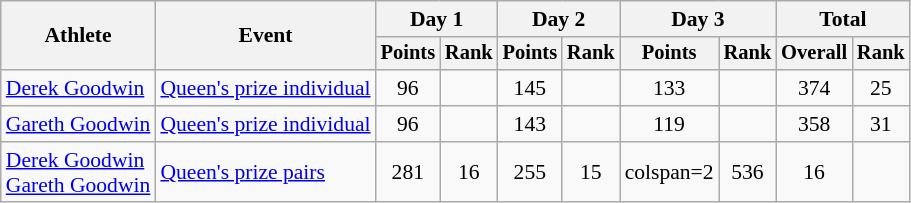<table class="wikitable" style="font-size:90%">
<tr>
<th rowspan=2>Athlete</th>
<th rowspan=2>Event</th>
<th colspan=2>Day 1</th>
<th colspan=2>Day 2</th>
<th colspan=2>Day 3</th>
<th colspan=2>Total</th>
</tr>
<tr style="font-size:95%">
<th>Points</th>
<th>Rank</th>
<th>Points</th>
<th>Rank</th>
<th>Points</th>
<th>Rank</th>
<th>Overall</th>
<th>Rank</th>
</tr>
<tr align=center>
<td align=left><a href='#'>Derek Goodwin</a></td>
<td align=left><a href='#'>Queen's prize individual</a></td>
<td>96</td>
<td></td>
<td>145</td>
<td></td>
<td>133</td>
<td></td>
<td>374</td>
<td>25</td>
</tr>
<tr align=center>
<td align=left><a href='#'>Gareth Goodwin</a></td>
<td align=left><a href='#'>Queen's prize individual</a></td>
<td>96</td>
<td></td>
<td>143</td>
<td></td>
<td>119</td>
<td></td>
<td>358</td>
<td>31</td>
</tr>
<tr align=center>
<td align=left><a href='#'>Derek Goodwin</a><br><a href='#'>Gareth Goodwin</a></td>
<td align=left><a href='#'>Queen's prize pairs</a></td>
<td>281</td>
<td>16</td>
<td>255</td>
<td>15</td>
<td>colspan=2 </td>
<td>536</td>
<td>16</td>
</tr>
</table>
